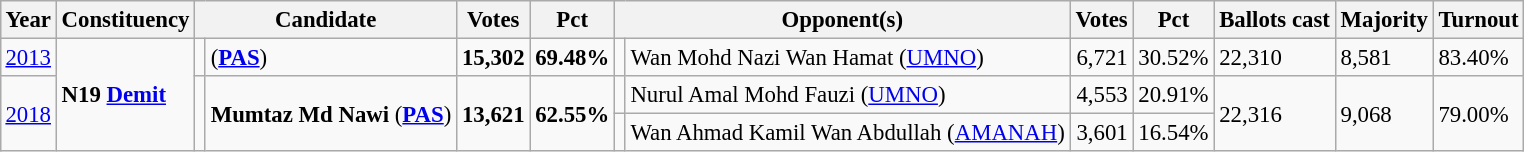<table class="wikitable" style="margin:0.5em ; font-size:95%">
<tr>
<th>Year</th>
<th>Constituency</th>
<th colspan=2>Candidate</th>
<th>Votes</th>
<th>Pct</th>
<th colspan=2>Opponent(s)</th>
<th>Votes</th>
<th>Pct</th>
<th>Ballots cast</th>
<th>Majority</th>
<th>Turnout</th>
</tr>
<tr>
<td><a href='#'>2013</a></td>
<td rowspan=3><strong>N19 <a href='#'>Demit</a></strong></td>
<td></td>
<td> (<a href='#'><strong>PAS</strong></a>)</td>
<td align="right"><strong>15,302</strong></td>
<td><strong>69.48%</strong></td>
<td></td>
<td>Wan Mohd Nazi Wan Hamat (<a href='#'>UMNO</a>)</td>
<td align="right">6,721</td>
<td>30.52%</td>
<td>22,310</td>
<td>8,581</td>
<td>83.40%</td>
</tr>
<tr>
<td rowspan=2><a href='#'>2018</a></td>
<td rowspan=2 ></td>
<td rowspan=2><strong>Mumtaz Md Nawi</strong> (<a href='#'><strong>PAS</strong></a>)</td>
<td rowspan=2 align="right"><strong>13,621</strong></td>
<td rowspan=2><strong>62.55%</strong></td>
<td></td>
<td>Nurul Amal Mohd Fauzi (<a href='#'>UMNO</a>)</td>
<td align="right">4,553</td>
<td>20.91%</td>
<td rowspan=2>22,316</td>
<td rowspan=2>9,068</td>
<td rowspan=2>79.00%</td>
</tr>
<tr>
<td></td>
<td>Wan Ahmad Kamil Wan Abdullah (<a href='#'>AMANAH</a>)</td>
<td align="right">3,601</td>
<td>16.54%</td>
</tr>
</table>
